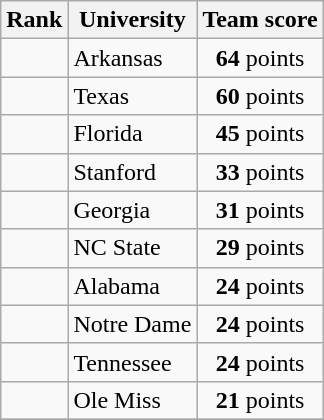<table class="wikitable sortable" style=" text-align:center">
<tr>
<th>Rank</th>
<th>University</th>
<th>Team score</th>
</tr>
<tr>
<td></td>
<td align=left>Arkansas</td>
<td><strong>64</strong> points</td>
</tr>
<tr>
<td></td>
<td align=left>Texas</td>
<td><strong>60</strong> points</td>
</tr>
<tr>
<td></td>
<td align=left>Florida</td>
<td><strong>45</strong> points</td>
</tr>
<tr>
<td></td>
<td align=left>Stanford</td>
<td><strong>33</strong> points</td>
</tr>
<tr>
<td></td>
<td align=left>Georgia</td>
<td><strong>31</strong> points</td>
</tr>
<tr>
<td></td>
<td align=left>NC State</td>
<td><strong>29</strong> points</td>
</tr>
<tr>
<td></td>
<td align=left>Alabama</td>
<td><strong>24</strong> points</td>
</tr>
<tr>
<td></td>
<td align=left>Notre Dame</td>
<td><strong>24</strong> points</td>
</tr>
<tr>
<td></td>
<td align=left>Tennessee</td>
<td><strong>24</strong> points</td>
</tr>
<tr>
<td></td>
<td align=left>Ole Miss</td>
<td><strong>21</strong> points</td>
</tr>
<tr>
</tr>
</table>
